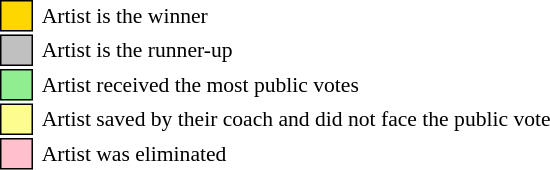<table class="toccolours" style="font-size: 90%; white-space: nowrap;">
<tr>
<td style="background-color:Gold; border: 1px solid black">     </td>
<td> Artist is the winner</td>
</tr>
<tr>
<td style="background-color:silver; border: 1px solid black">     </td>
<td> Artist is the runner-up</td>
</tr>
<tr>
<td style="background-color:lightgreen; border: 1px solid black">     </td>
<td> Artist received the most public votes</td>
</tr>
<tr>
<td style="background-color:#fdfc8f; border: 1px solid black">     </td>
<td> Artist saved by their coach and did not face the public vote</td>
</tr>
<tr>
<td style="background-color:pink; border: 1px solid black">     </td>
<td> Artist was eliminated</td>
</tr>
</table>
